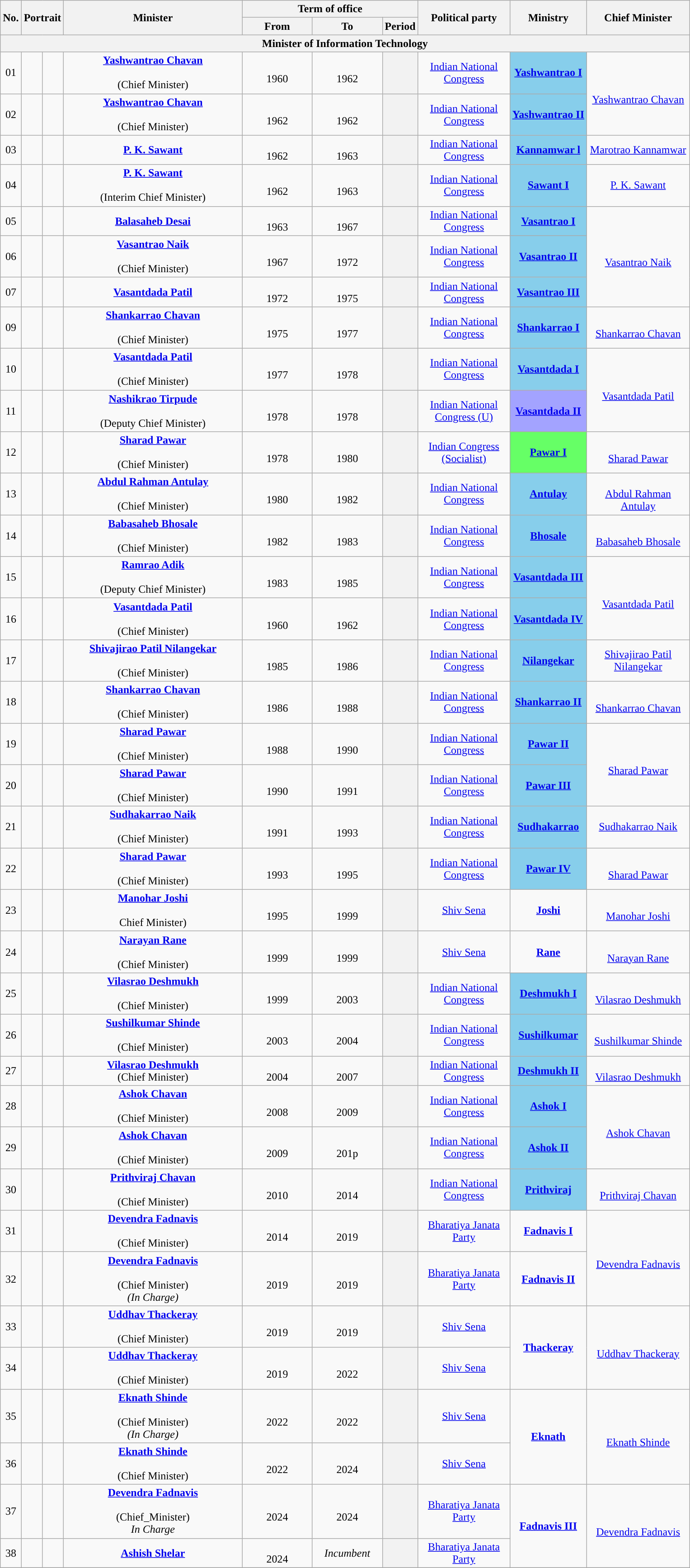<table class="wikitable" style="text-align:center">
<tr>
<th rowspan="2">No.</th>
<th rowspan="2" colspan="2">Portrait</th>
<th rowspan="2" style="width:16em">Minister<br></th>
<th colspan="3">Term of office</th>
<th rowspan="2" style="width:8em">Political party</th>
<th rowspan="2">Ministry</th>
<th rowspan="2" style="width:9em">Chief Minister</th>
</tr>
<tr>
<th style="width:6em">From</th>
<th style="width:6em">To</th>
<th>Period</th>
</tr>
<tr>
<th colspan="10">Minister of Information Technology</th>
</tr>
<tr>
<td>01</td>
<td style="color:inherit;background:"></td>
<td></td>
<td><strong><a href='#'>Yashwantrao Chavan</a></strong> <br> <br>(Chief Minister)</td>
<td><br>1960</td>
<td><br>1962</td>
<th></th>
<td><a href='#'>Indian National Congress</a></td>
<td bgcolor="#87CEEB"><a href='#'><strong>Yashwantrao I</strong></a></td>
<td rowspan="2"> <br><a href='#'>Yashwantrao Chavan</a></td>
</tr>
<tr>
<td>02</td>
<td style="color:inherit;background:"></td>
<td></td>
<td><strong><a href='#'>Yashwantrao Chavan</a></strong> <br>  <br>(Chief Minister)</td>
<td><br>1962</td>
<td><br>1962</td>
<th></th>
<td><a href='#'>Indian National Congress</a></td>
<td bgcolor="#87CEEB"><a href='#'><strong>Yashwantrao II</strong></a></td>
</tr>
<tr>
<td>03</td>
<td style="color:inherit;background:"></td>
<td></td>
<td><strong><a href='#'>P. K. Sawant</a></strong> <br> </td>
<td><br>1962</td>
<td><br>1963</td>
<th></th>
<td><a href='#'>Indian National Congress</a></td>
<td bgcolor="#87CEEB"><a href='#'><strong>Kannamwar l</strong></a></td>
<td><a href='#'>Marotrao Kannamwar</a></td>
</tr>
<tr>
<td>04</td>
<td style="color:inherit;background:"></td>
<td></td>
<td><strong><a href='#'>P. K. Sawant</a></strong> <br>  <br>(Interim Chief Minister)</td>
<td><br>1962</td>
<td><br>1963</td>
<th></th>
<td><a href='#'>Indian National Congress</a></td>
<td bgcolor="#87CEEB"><a href='#'><strong>Sawant I</strong></a></td>
<td><a href='#'>P. K. Sawant</a></td>
</tr>
<tr>
<td>05</td>
<td style="color:inherit;background:"></td>
<td></td>
<td><strong><a href='#'>Balasaheb Desai</a></strong> <br> </td>
<td><br>1963</td>
<td><br>1967</td>
<th></th>
<td><a href='#'>Indian National Congress</a></td>
<td bgcolor="#87CEEB"><a href='#'><strong>Vasantrao I</strong></a></td>
<td rowspan="3"><br><a href='#'>Vasantrao Naik</a></td>
</tr>
<tr>
<td>06</td>
<td style="color:inherit;background:"></td>
<td></td>
<td><strong><a href='#'>Vasantrao Naik</a></strong> <br> <br>(Chief Minister)</td>
<td><br>1967</td>
<td><br>1972</td>
<th></th>
<td><a href='#'>Indian National Congress</a></td>
<td rowspan="1" bgcolor="#87CEEB"><a href='#'><strong>Vasantrao II</strong></a></td>
</tr>
<tr>
<td>07</td>
<td style="color:inherit;background:"></td>
<td></td>
<td><strong><a href='#'>Vasantdada Patil</a></strong> <br> </td>
<td><br>1972</td>
<td><br>1975</td>
<th></th>
<td><a href='#'>Indian National Congress</a></td>
<td bgcolor="#87CEEB"><a href='#'><strong>Vasantrao III</strong></a></td>
</tr>
<tr>
<td>09</td>
<td style="color:inherit;background:"></td>
<td></td>
<td><strong><a href='#'>Shankarrao Chavan</a></strong> <br> <br>(Chief Minister)</td>
<td><br>1975</td>
<td><br>1977</td>
<th></th>
<td><a href='#'>Indian National Congress</a></td>
<td bgcolor="#87CEEB"><a href='#'><strong>Shankarrao I</strong></a></td>
<td><br><a href='#'>Shankarrao Chavan</a></td>
</tr>
<tr>
<td>10</td>
<td style="color:inherit;background:"></td>
<td></td>
<td><strong><a href='#'>Vasantdada Patil</a></strong> <br> <br>(Chief Minister)</td>
<td><br>1977</td>
<td><br>1978</td>
<th></th>
<td><a href='#'>Indian National Congress</a></td>
<td rowspan="1" bgcolor="#88CEEB"><a href='#'><strong>Vasantdada I</strong></a></td>
<td rowspan="2"><br><a href='#'>Vasantdada Patil</a></td>
</tr>
<tr>
<td>11</td>
<td style="color:inherit;background:"></td>
<td></td>
<td><strong><a href='#'>Nashikrao Tirpude</a></strong><br>  <br>(Deputy Chief Minister)</td>
<td><br>1978</td>
<td><br>1978</td>
<th></th>
<td><a href='#'>Indian National Congress (U)</a></td>
<td bgcolor="#A3A3FF"><a href='#'><strong>Vasantdada II</strong></a></td>
</tr>
<tr>
<td>12</td>
<td style="color:inherit;background:"></td>
<td></td>
<td><strong><a href='#'>Sharad Pawar</a></strong> <br> <br> (Chief Minister)</td>
<td><br>1978</td>
<td><br>1980</td>
<th></th>
<td><a href='#'>Indian Congress (Socialist)</a></td>
<td rowspan="1" bgcolor="#66FF66"><a href='#'><strong>Pawar I</strong></a></td>
<td rowspan="1"><br><a href='#'>Sharad Pawar</a></td>
</tr>
<tr>
<td>13</td>
<td style="color:inherit;background:"></td>
<td></td>
<td><strong><a href='#'>Abdul Rahman Antulay</a></strong> <br> <br>(Chief Minister)</td>
<td><br>1980</td>
<td><br>1982</td>
<th></th>
<td><a href='#'>Indian National Congress</a></td>
<td bgcolor="#87CEEB"><a href='#'><strong>Antulay</strong></a></td>
<td rowspan="1"> <br><a href='#'>Abdul Rahman Antulay</a></td>
</tr>
<tr>
<td>14</td>
<td style="color:inherit;background:"></td>
<td></td>
<td><strong><a href='#'>Babasaheb Bhosale</a></strong> <br> <br>(Chief Minister)</td>
<td><br>1982</td>
<td><br>1983</td>
<th></th>
<td><a href='#'>Indian National Congress</a></td>
<td bgcolor="#87CEEB"><a href='#'><strong>Bhosale</strong></a></td>
<td rowspan="1"> <br><a href='#'>Babasaheb Bhosale</a></td>
</tr>
<tr>
<td>15</td>
<td style="color:inherit;background:"></td>
<td></td>
<td><strong><a href='#'>Ramrao Adik</a></strong> <br>  <br>(Deputy Chief Minister)</td>
<td><br>1983</td>
<td><br>1985</td>
<th></th>
<td><a href='#'>Indian National Congress</a></td>
<td bgcolor="#87CEEB"><a href='#'><strong>Vasantdada III</strong></a></td>
<td rowspan="2"><br><a href='#'>Vasantdada Patil</a></td>
</tr>
<tr>
<td>16</td>
<td style="color:inherit;background:"></td>
<td></td>
<td><strong><a href='#'>Vasantdada Patil</a></strong> <br> <br>(Chief Minister)</td>
<td><br>1960</td>
<td><br>1962</td>
<th></th>
<td><a href='#'>Indian National Congress</a></td>
<td bgcolor="#87CEEB"><a href='#'><strong>Vasantdada IV</strong></a></td>
</tr>
<tr>
<td>17</td>
<td style="color:inherit;background:"></td>
<td></td>
<td><strong><a href='#'>Shivajirao Patil Nilangekar</a></strong> <br> <br>(Chief Minister)</td>
<td><br>1985</td>
<td><br>1986</td>
<th></th>
<td><a href='#'>Indian National Congress</a></td>
<td bgcolor="#87CEEB"><a href='#'><strong>Nilangekar</strong></a></td>
<td><a href='#'>Shivajirao Patil Nilangekar</a></td>
</tr>
<tr>
<td>18</td>
<td style="color:inherit;background:"></td>
<td></td>
<td><strong><a href='#'>Shankarrao Chavan</a></strong> <br> <br>(Chief Minister)</td>
<td><br>1986</td>
<td><br>1988</td>
<th></th>
<td><a href='#'>Indian National Congress</a></td>
<td bgcolor="#87CEEB"><a href='#'><strong>Shankarrao II</strong></a></td>
<td rowspan="1"> <br><a href='#'>Shankarrao Chavan</a></td>
</tr>
<tr>
<td>19</td>
<td style="color:inherit;background:"></td>
<td></td>
<td><strong><a href='#'>Sharad Pawar</a></strong> <br> <br> (Chief Minister)</td>
<td><br>1988</td>
<td><br>1990</td>
<th></th>
<td><a href='#'>Indian National Congress</a></td>
<td bgcolor="#87CEEB"><a href='#'><strong>Pawar II</strong></a></td>
<td rowspan="2"> <br><a href='#'>Sharad Pawar</a></td>
</tr>
<tr>
<td>20</td>
<td style="color:inherit;background:"></td>
<td></td>
<td><strong><a href='#'>Sharad Pawar</a></strong> <br> <br> (Chief Minister)</td>
<td><br>1990</td>
<td><br>1991</td>
<th></th>
<td><a href='#'>Indian National Congress</a></td>
<td bgcolor="#87CEEB"><a href='#'><strong>Pawar III</strong></a></td>
</tr>
<tr>
<td>21</td>
<td style="color:inherit;background:"></td>
<td></td>
<td><strong><a href='#'>Sudhakarrao Naik</a></strong> <br> <br>(Chief Minister)</td>
<td><br>1991</td>
<td><br>1993</td>
<th></th>
<td><a href='#'>Indian National Congress</a></td>
<td rowspan="1" bgcolor="#87CEEB"><a href='#'><strong>Sudhakarrao</strong></a></td>
<td rowspan="1"><a href='#'>Sudhakarrao Naik</a></td>
</tr>
<tr>
<td>22</td>
<td style="color:inherit;background:"></td>
<td></td>
<td><strong><a href='#'>Sharad Pawar</a></strong> <br> <br>(Chief Minister)</td>
<td><br>1993</td>
<td><br>1995</td>
<th></th>
<td><a href='#'>Indian National Congress</a></td>
<td bgcolor="#87CEEB"><a href='#'><strong>Pawar IV</strong></a></td>
<td> <br><a href='#'>Sharad Pawar</a></td>
</tr>
<tr>
<td>23</td>
<td style="color:inherit;background:"></td>
<td></td>
<td><strong><a href='#'>Manohar Joshi</a></strong><br>  <br>Chief Minister)</td>
<td><br>1995</td>
<td><br>1999</td>
<th></th>
<td><a href='#'>Shiv Sena</a></td>
<td rowspan="1"><a href='#'><strong>Joshi</strong></a></td>
<td rowspan="1"> <br><a href='#'>Manohar Joshi</a></td>
</tr>
<tr>
<td>24</td>
<td style="color:inherit;background:"></td>
<td></td>
<td><strong><a href='#'>Narayan Rane</a></strong><br>  <br>(Chief Minister)</td>
<td><br>1999</td>
<td><br>1999</td>
<th></th>
<td><a href='#'>Shiv Sena</a></td>
<td><a href='#'><strong>Rane</strong></a></td>
<td> <br><a href='#'>Narayan Rane</a></td>
</tr>
<tr>
<td>25</td>
<td style="color:inherit;background:"></td>
<td></td>
<td><strong><a href='#'>Vilasrao Deshmukh</a></strong><br>  <br>(Chief Minister)</td>
<td><br>1999</td>
<td><br>2003</td>
<th></th>
<td><a href='#'>Indian National Congress</a></td>
<td rowspan="1" bgcolor="#87CEEB"><a href='#'><strong>Deshmukh I</strong></a></td>
<td rowspan="1"> <br><a href='#'>Vilasrao Deshmukh</a></td>
</tr>
<tr>
<td>26</td>
<td style="color:inherit;background:"></td>
<td></td>
<td><strong><a href='#'>Sushilkumar Shinde</a></strong> <br> <br>(Chief Minister)</td>
<td><br>2003</td>
<td><br>2004</td>
<th></th>
<td><a href='#'>Indian National Congress</a></td>
<td rowspan="1" bgcolor="#87CEEB"><a href='#'><strong>Sushilkumar</strong></a></td>
<td rowspan="1"> <br><a href='#'>Sushilkumar Shinde</a></td>
</tr>
<tr>
<td>27</td>
<td style="color:inherit;background:"></td>
<td></td>
<td><strong><a href='#'>Vilasrao Deshmukh</a></strong><br>  (Chief Minister)</td>
<td><br>2004</td>
<td><br>2007</td>
<th></th>
<td><a href='#'>Indian National Congress</a></td>
<td bgcolor="#87CEEB"><a href='#'><strong>Deshmukh II</strong></a></td>
<td> <br><a href='#'>Vilasrao Deshmukh</a></td>
</tr>
<tr>
<td>28</td>
<td style="color:inherit;background:"></td>
<td></td>
<td><strong><a href='#'>Ashok Chavan</a></strong> <br> <br>(Chief Minister)</td>
<td><br>2008</td>
<td><br>2009</td>
<th></th>
<td><a href='#'>Indian National Congress</a></td>
<td bgcolor="#87CEEB"><a href='#'><strong>Ashok I</strong></a></td>
<td rowspan="2"><br><a href='#'>Ashok Chavan</a></td>
</tr>
<tr>
<td>29</td>
<td style="color:inherit;background:"></td>
<td></td>
<td><strong><a href='#'>Ashok Chavan</a></strong> <br> <br>(Chief Minister)</td>
<td><br>2009</td>
<td><br>201p</td>
<th></th>
<td><a href='#'>Indian National Congress</a></td>
<td bgcolor="#87CEEB"><a href='#'><strong>Ashok II</strong></a></td>
</tr>
<tr>
<td>30</td>
<td style="color:inherit;background:"></td>
<td></td>
<td><strong><a href='#'>Prithviraj Chavan</a></strong> <br> <br>(Chief Minister)</td>
<td><br>2010</td>
<td><br>2014</td>
<th></th>
<td><a href='#'>Indian National Congress</a></td>
<td rowspan="1" bgcolor="#87CEEB"><a href='#'><strong>Prithviraj</strong></a></td>
<td rowspan="1"><br><a href='#'>Prithviraj Chavan</a></td>
</tr>
<tr>
<td>31</td>
<td style="color:inherit;background:"></td>
<td></td>
<td><strong><a href='#'>Devendra Fadnavis</a></strong>  <br> <br>(Chief Minister)</td>
<td><br>2014</td>
<td><br>2019</td>
<th></th>
<td><a href='#'>Bharatiya Janata Party</a></td>
<td rowspan="1"><a href='#'><strong>Fadnavis I</strong></a></td>
<td rowspan="2"> <br><a href='#'>Devendra Fadnavis</a></td>
</tr>
<tr>
<td>32</td>
<td style="color:inherit;background:"></td>
<td></td>
<td><strong><a href='#'>Devendra Fadnavis</a></strong>  <br> <br>(Chief Minister) <br><em>(In Charge)</em></td>
<td><br>2019</td>
<td><br>2019</td>
<th></th>
<td><a href='#'>Bharatiya Janata Party</a></td>
<td rowspan="1"><a href='#'><strong>Fadnavis II</strong></a></td>
</tr>
<tr>
<td>33</td>
<td style="color:inherit;background:"></td>
<td></td>
<td><strong><a href='#'>Uddhav Thackeray</a></strong> <br> <br>(Chief Minister)</td>
<td><br>2019</td>
<td><br>2019</td>
<th></th>
<td><a href='#'>Shiv Sena</a></td>
<td rowspan="2"><a href='#'><strong>Thackeray</strong></a></td>
<td rowspan="2"> <br><a href='#'>Uddhav Thackeray</a></td>
</tr>
<tr>
<td>34</td>
<td style="color:inherit;background:"></td>
<td></td>
<td><strong><a href='#'>Uddhav Thackeray</a></strong><br>  <br>(Chief Minister)</td>
<td><br>2019</td>
<td><br>2022</td>
<th></th>
<td><a href='#'>Shiv Sena</a></td>
</tr>
<tr>
<td>35</td>
<td style="color:inherit;background:"></td>
<td></td>
<td><strong><a href='#'>Eknath Shinde</a></strong> <br> <br>(Chief Minister) <br><em>(In Charge)</em></td>
<td><br>2022</td>
<td><br>2022</td>
<th></th>
<td><a href='#'>Shiv Sena</a></td>
<td rowspan="2"><a href='#'><strong>Eknath</strong></a></td>
<td rowspan="2"> <br><a href='#'>Eknath Shinde</a></td>
</tr>
<tr>
<td>36</td>
<td style="color:inherit;background:"></td>
<td></td>
<td><strong><a href='#'>Eknath Shinde</a></strong> <br> <br>(Chief Minister)</td>
<td><br>2022</td>
<td><br>2024</td>
<th></th>
<td><a href='#'>Shiv Sena</a></td>
</tr>
<tr>
<td>37</td>
<td style="color:inherit;background:"></td>
<td></td>
<td><strong><a href='#'>Devendra Fadnavis</a></strong>  <br> <br>(Chief_Minister) <br><em>In Charge</em></td>
<td><br>2024</td>
<td><br>2024</td>
<th></th>
<td><a href='#'>Bharatiya Janata Party</a></td>
<td rowspan="2"><a href='#'><strong>Fadnavis III</strong></a></td>
<td rowspan="2"> <br><a href='#'>Devendra Fadnavis</a></td>
</tr>
<tr>
<td>38</td>
<td style="color:inherit;background:"></td>
<td></td>
<td><strong><a href='#'>Ashish Shelar</a></strong> <br> </td>
<td><br>2024</td>
<td><em>Incumbent</em></td>
<th></th>
<td><a href='#'>Bharatiya Janata Party</a></td>
</tr>
<tr>
</tr>
</table>
